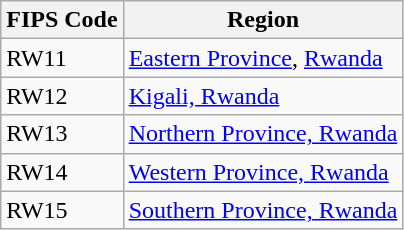<table class="wikitable">
<tr>
<th>FIPS Code</th>
<th>Region</th>
</tr>
<tr>
<td>RW11</td>
<td><a href='#'>Eastern Province</a>, <a href='#'>Rwanda</a></td>
</tr>
<tr>
<td>RW12</td>
<td><a href='#'>Kigali, Rwanda</a></td>
</tr>
<tr>
<td>RW13</td>
<td><a href='#'>Northern Province, Rwanda</a></td>
</tr>
<tr>
<td>RW14</td>
<td><a href='#'>Western Province, Rwanda</a></td>
</tr>
<tr>
<td>RW15</td>
<td><a href='#'>Southern Province, Rwanda</a></td>
</tr>
</table>
